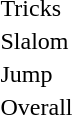<table>
<tr>
<td>Tricks <br></td>
<td></td>
<td></td>
<td></td>
</tr>
<tr>
<td>Slalom <br></td>
<td></td>
<td></td>
<td></td>
</tr>
<tr>
<td>Jump <br></td>
<td></td>
<td></td>
<td></td>
</tr>
<tr>
<td>Overall <br></td>
<td></td>
<td></td>
<td></td>
</tr>
</table>
